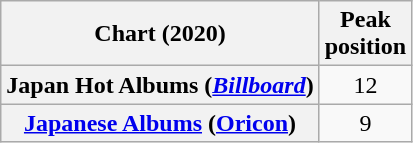<table class="wikitable sortable plainrowheaders" style="text-align:center">
<tr>
<th scope="col">Chart (2020)</th>
<th scope="col">Peak<br>position</th>
</tr>
<tr>
<th scope="row">Japan Hot Albums (<em><a href='#'>Billboard</a></em>)</th>
<td>12</td>
</tr>
<tr>
<th scope="row"><a href='#'>Japanese Albums</a> (<a href='#'>Oricon</a>)</th>
<td>9</td>
</tr>
</table>
